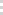<table style="font-size: 85%">
<tr>
<td style="background:#D3D3D3;"></td>
</tr>
<tr>
<td style="background:#D3D3D3;"></td>
</tr>
<tr>
<td style="background:#D3D3D3;"></td>
</tr>
</table>
